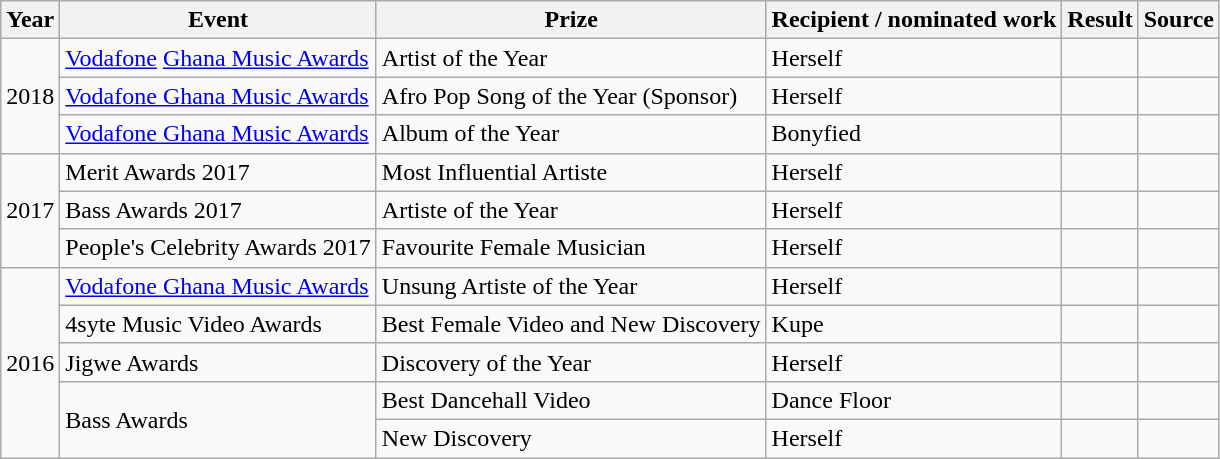<table class="wikitable">
<tr>
<th>Year</th>
<th>Event</th>
<th>Prize</th>
<th>Recipient / nominated work</th>
<th>Result</th>
<th>Source</th>
</tr>
<tr>
<td rowspan="3">2018</td>
<td><a href='#'>Vodafone</a> <a href='#'>Ghana Music Awards</a></td>
<td>Artist of the Year</td>
<td>Herself</td>
<td></td>
<td></td>
</tr>
<tr>
<td><a href='#'>Vodafone Ghana Music Awards</a></td>
<td>Afro Pop Song of the Year (Sponsor)</td>
<td>Herself</td>
<td></td>
<td></td>
</tr>
<tr>
<td><a href='#'>Vodafone Ghana Music Awards</a></td>
<td>Album of the Year</td>
<td>Bonyfied</td>
<td></td>
<td></td>
</tr>
<tr>
<td rowspan="3">2017</td>
<td>Merit Awards 2017</td>
<td>Most Influential Artiste</td>
<td>Herself</td>
<td></td>
<td></td>
</tr>
<tr>
<td>Bass Awards 2017</td>
<td>Artiste of the Year</td>
<td>Herself</td>
<td></td>
<td></td>
</tr>
<tr>
<td>People's Celebrity Awards 2017</td>
<td>Favourite Female Musician</td>
<td>Herself</td>
<td></td>
<td></td>
</tr>
<tr>
<td rowspan="5">2016</td>
<td><a href='#'>Vodafone Ghana Music Awards</a></td>
<td>Unsung Artiste of the Year</td>
<td>Herself</td>
<td></td>
<td></td>
</tr>
<tr>
<td>4syte Music Video Awards</td>
<td>Best Female Video and New Discovery</td>
<td>Kupe</td>
<td></td>
<td></td>
</tr>
<tr>
<td>Jigwe Awards</td>
<td>Discovery of the Year</td>
<td>Herself</td>
<td></td>
<td></td>
</tr>
<tr>
<td rowspan="2">Bass Awards</td>
<td>Best Dancehall Video</td>
<td>Dance Floor</td>
<td></td>
<td></td>
</tr>
<tr>
<td>New Discovery</td>
<td>Herself</td>
<td></td>
<td></td>
</tr>
</table>
